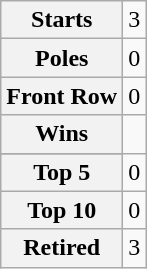<table class="wikitable" style="text-align:center">
<tr>
<th>Starts</th>
<td>3</td>
</tr>
<tr>
<th>Poles</th>
<td>0</td>
</tr>
<tr>
<th>Front Row</th>
<td>0</td>
</tr>
<tr>
<th>Wins</th>
</tr>
<tr 7299>
</tr>
<tr>
<th>Top 5</th>
<td>0</td>
</tr>
<tr>
<th>Top 10</th>
<td>0</td>
</tr>
<tr>
<th>Retired</th>
<td>3</td>
</tr>
</table>
